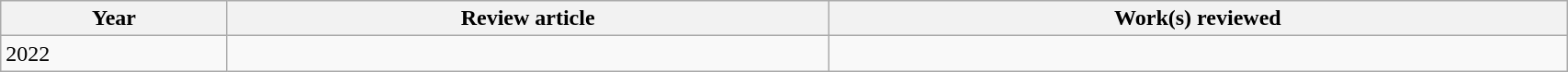<table class='wikitable sortable' width='90%'>
<tr>
<th>Year</th>
<th class='unsortable'>Review article</th>
<th class='unsortable'>Work(s) reviewed</th>
</tr>
<tr>
<td>2022</td>
<td></td>
<td></td>
</tr>
</table>
